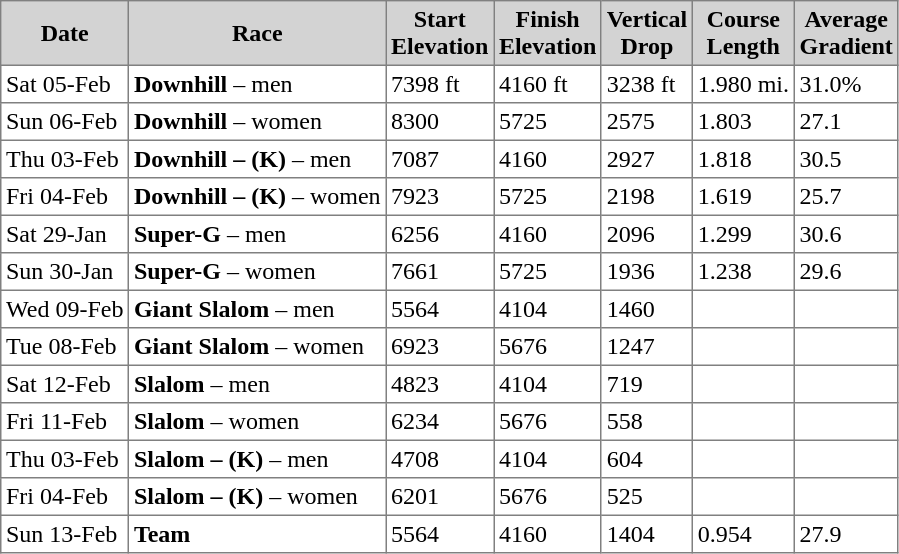<table class="toccolours" border="1" cellpadding="3" style="border-collapse:collapse">
<tr bgcolor=lightgrey>
<th>Date</th>
<th>Race</th>
<th>Start<br>Elevation</th>
<th>Finish<br>Elevation</th>
<th>Vertical<br>Drop</th>
<th>Course<br>Length</th>
<th>Average<br>Gradient</th>
</tr>
<tr>
<td>Sat 05-Feb</td>
<td><strong>Downhill</strong> – men</td>
<td>7398 ft</td>
<td>4160 ft</td>
<td>3238 ft</td>
<td>1.980 mi.</td>
<td>31.0%</td>
</tr>
<tr>
<td>Sun 06-Feb</td>
<td><strong>Downhill</strong> – women</td>
<td>8300</td>
<td>5725</td>
<td>2575</td>
<td>1.803</td>
<td>27.1</td>
</tr>
<tr>
<td>Thu 03-Feb</td>
<td><strong>Downhill – (K)</strong> – men</td>
<td>7087</td>
<td>4160</td>
<td>2927</td>
<td>1.818</td>
<td>30.5</td>
</tr>
<tr>
<td>Fri 04-Feb</td>
<td><strong>Downhill – (K)</strong> – women</td>
<td>7923</td>
<td>5725</td>
<td>2198</td>
<td>1.619</td>
<td>25.7</td>
</tr>
<tr>
<td>Sat 29-Jan</td>
<td><strong>Super-G</strong> – men</td>
<td>6256</td>
<td>4160</td>
<td>2096</td>
<td>1.299</td>
<td>30.6</td>
</tr>
<tr>
<td>Sun 30-Jan</td>
<td><strong>Super-G</strong> – women</td>
<td>7661</td>
<td>5725</td>
<td>1936</td>
<td>1.238</td>
<td>29.6</td>
</tr>
<tr>
<td>Wed 09-Feb</td>
<td><strong>Giant Slalom</strong> – men</td>
<td>5564</td>
<td>4104</td>
<td>1460</td>
<td></td>
<td></td>
</tr>
<tr>
<td>Tue 08-Feb</td>
<td><strong>Giant Slalom</strong> – women</td>
<td>6923</td>
<td>5676</td>
<td>1247</td>
<td></td>
<td></td>
</tr>
<tr>
<td>Sat 12-Feb</td>
<td><strong>Slalom</strong> – men</td>
<td>4823</td>
<td>4104</td>
<td>719</td>
<td></td>
<td></td>
</tr>
<tr>
<td>Fri 11-Feb</td>
<td><strong>Slalom</strong> – women</td>
<td>6234</td>
<td>5676</td>
<td>558</td>
<td></td>
<td></td>
</tr>
<tr>
<td>Thu 03-Feb</td>
<td><strong>Slalom – (K)</strong> – men</td>
<td>4708</td>
<td>4104</td>
<td>604</td>
<td></td>
<td></td>
</tr>
<tr>
<td>Fri 04-Feb</td>
<td><strong>Slalom – (K)</strong> – women</td>
<td>6201</td>
<td>5676</td>
<td>525</td>
<td></td>
<td></td>
</tr>
<tr>
<td>Sun 13-Feb</td>
<td><strong>Team</strong></td>
<td>5564</td>
<td>4160</td>
<td>1404</td>
<td>0.954</td>
<td>27.9</td>
</tr>
</table>
